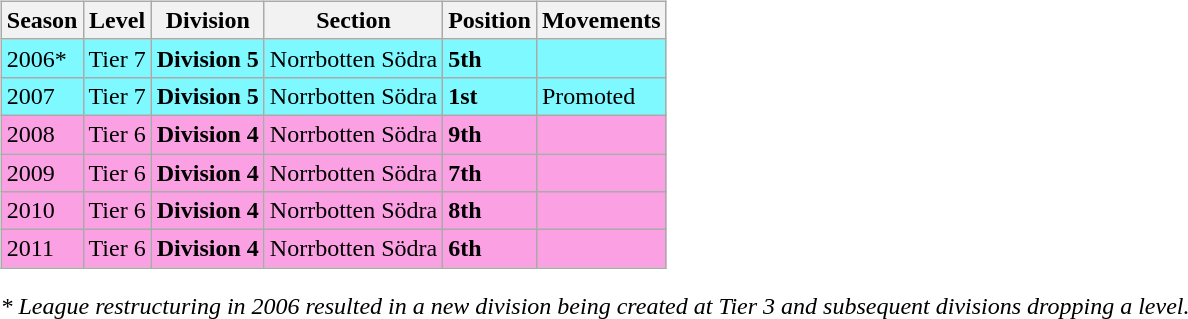<table>
<tr>
<td valign="top" width=0%><br><table class="wikitable">
<tr style="background:#f0f6fa;">
<th><strong>Season</strong></th>
<th><strong>Level</strong></th>
<th><strong>Division</strong></th>
<th><strong>Section</strong></th>
<th><strong>Position</strong></th>
<th><strong>Movements</strong></th>
</tr>
<tr>
<td style="background:#7DF9FF;">2006*</td>
<td style="background:#7DF9FF;">Tier 7</td>
<td style="background:#7DF9FF;"><strong>Division 5</strong></td>
<td style="background:#7DF9FF;">Norrbotten Södra</td>
<td style="background:#7DF9FF;"><strong>5th</strong></td>
<td style="background:#7DF9FF;"></td>
</tr>
<tr>
<td style="background:#7DF9FF;">2007</td>
<td style="background:#7DF9FF;">Tier 7</td>
<td style="background:#7DF9FF;"><strong>Division 5</strong></td>
<td style="background:#7DF9FF;">Norrbotten Södra</td>
<td style="background:#7DF9FF;"><strong>1st</strong></td>
<td style="background:#7DF9FF;">Promoted</td>
</tr>
<tr>
<td style="background:#FBA0E3;">2008</td>
<td style="background:#FBA0E3;">Tier 6</td>
<td style="background:#FBA0E3;"><strong>Division 4</strong></td>
<td style="background:#FBA0E3;">Norrbotten Södra</td>
<td style="background:#FBA0E3;"><strong>9th</strong></td>
<td style="background:#FBA0E3;"></td>
</tr>
<tr>
<td style="background:#FBA0E3;">2009</td>
<td style="background:#FBA0E3;">Tier 6</td>
<td style="background:#FBA0E3;"><strong>Division 4</strong></td>
<td style="background:#FBA0E3;">Norrbotten Södra</td>
<td style="background:#FBA0E3;"><strong>7th</strong></td>
<td style="background:#FBA0E3;"></td>
</tr>
<tr>
<td style="background:#FBA0E3;">2010</td>
<td style="background:#FBA0E3;">Tier 6</td>
<td style="background:#FBA0E3;"><strong>Division 4</strong></td>
<td style="background:#FBA0E3;">Norrbotten Södra</td>
<td style="background:#FBA0E3;"><strong>8th</strong></td>
<td style="background:#FBA0E3;"></td>
</tr>
<tr>
<td style="background:#FBA0E3;">2011</td>
<td style="background:#FBA0E3;">Tier 6</td>
<td style="background:#FBA0E3;"><strong>Division 4</strong></td>
<td style="background:#FBA0E3;">Norrbotten Södra</td>
<td style="background:#FBA0E3;"><strong>6th</strong></td>
<td style="background:#FBA0E3;"></td>
</tr>
</table>
<em>* League restructuring in 2006 resulted in a new division being created at Tier 3 and subsequent divisions dropping a level.</em>


</td>
</tr>
</table>
